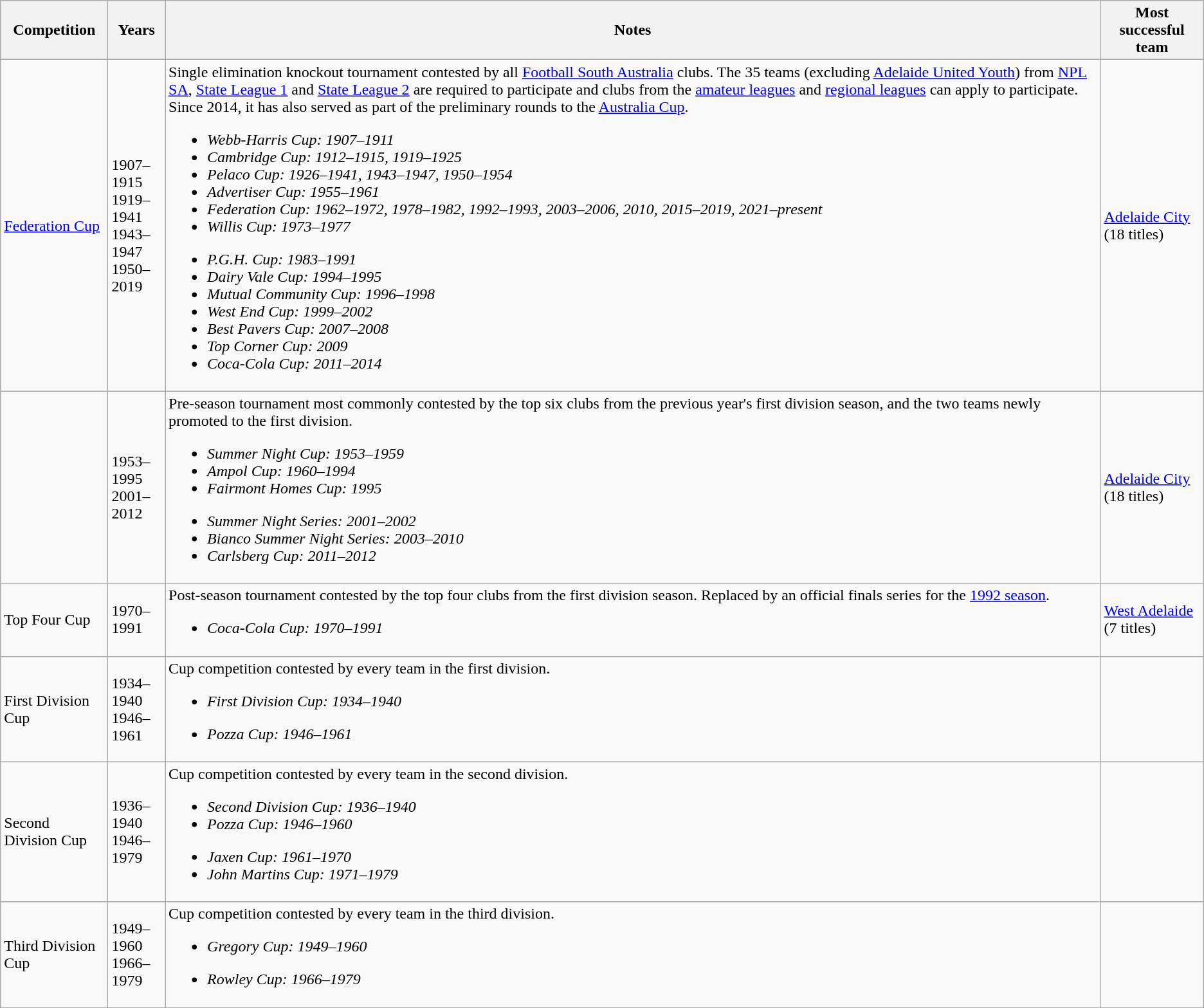<table class="wikitable">
<tr>
<th>Competition</th>
<th>Years</th>
<th>Notes</th>
<th>Most successful team</th>
</tr>
<tr>
<td><a href='#'>Federation Cup</a></td>
<td>1907–1915<br>1919–1941<br>1943–1947<br>1950–2019<br></td>
<td>Single elimination knockout tournament contested by all <a href='#'>Football South Australia</a> clubs. The 35 teams (excluding <a href='#'>Adelaide United Youth</a>) from <a href='#'>NPL SA</a>, <a href='#'>State League 1</a> and <a href='#'>State League 2</a> are required to participate and clubs from the <a href='#'>amateur leagues</a> and <a href='#'>regional leagues</a> can apply to participate. Since 2014, it has also served as part of the preliminary rounds to the <a href='#'>Australia Cup</a>.<br>
<ul><li><em>Webb-Harris Cup: 1907–1911</em></li><li><em>Cambridge Cup: 1912–1915, 1919–1925</em></li><li><em>Pelaco Cup: 1926–1941, 1943–1947, 1950–1954</em></li><li><em>Advertiser Cup: 1955–1961</em></li><li><em>Federation Cup: 1962–1972, 1978–1982, 1992–1993, 2003–2006, 2010, 2015–2019, 2021–present</em></li><li><em>Willis Cup: 1973–1977</em></li></ul><ul><li><em>P.G.H. Cup: 1983–1991</em></li><li><em>Dairy Vale Cup: 1994–1995</em></li><li><em>Mutual Community Cup: 1996–1998</em></li><li><em>West End Cup: 1999–2002</em></li><li><em>Best Pavers Cup: 2007–2008</em></li><li><em>Top Corner Cup: 2009</em></li><li><em>Coca-Cola Cup: 2011–2014</em></li></ul></td>
<td><a href='#'>Adelaide City</a> (18 titles)</td>
</tr>
<tr>
<td></td>
<td>1953–1995<br>2001–2012</td>
<td>Pre-season tournament most commonly contested by the top six clubs from the previous year's first division season, and the two teams newly promoted to the first division.<br>
<ul><li><em>Summer Night Cup: 1953–1959</em></li><li><em>Ampol Cup: 1960–1994</em></li><li><em>Fairmont Homes Cup: 1995</em></li></ul><ul><li><em>Summer Night Series: 2001–2002</em></li><li><em>Bianco Summer Night Series: 2003–2010</em></li><li><em>Carlsberg Cup: 2011–2012</em></li></ul></td>
<td><a href='#'>Adelaide City</a> (18 titles)</td>
</tr>
<tr>
<td>Top Four Cup</td>
<td>1970–1991</td>
<td>Post-season tournament contested by the top four clubs from the first division season. Replaced by an official finals series for the <a href='#'>1992 season</a>.<br><ul><li><em>Coca-Cola Cup: 1970–1991</em></li></ul></td>
<td><a href='#'>West Adelaide</a> (7 titles)</td>
</tr>
<tr>
<td>First Division Cup</td>
<td>1934–1940<br>1946–1961</td>
<td>Cup competition contested by every team in the first division.<br>
<ul><li><em>First Division Cup: 1934–1940</em></li></ul><ul><li><em>Pozza Cup: 1946–1961</em></li></ul></td>
<td></td>
</tr>
<tr>
<td>Second Division Cup</td>
<td>1936–1940<br>1946–1979</td>
<td>Cup competition contested by every team in the second division.<br>
<ul><li><em>Second Division Cup: 1936–1940</em></li><li><em>Pozza Cup: 1946–1960</em></li></ul><ul><li><em>Jaxen Cup: 1961–1970</em></li><li><em>John Martins Cup: 1971–1979</em></li></ul></td>
<td></td>
</tr>
<tr>
<td>Third Division Cup</td>
<td>1949–1960<br>1966–1979</td>
<td>Cup competition contested by every team in the third division.<br>
<ul><li><em>Gregory Cup: 1949–1960</em></li></ul><ul><li><em>Rowley Cup: 1966–1979</em></li></ul></td>
<td></td>
</tr>
</table>
